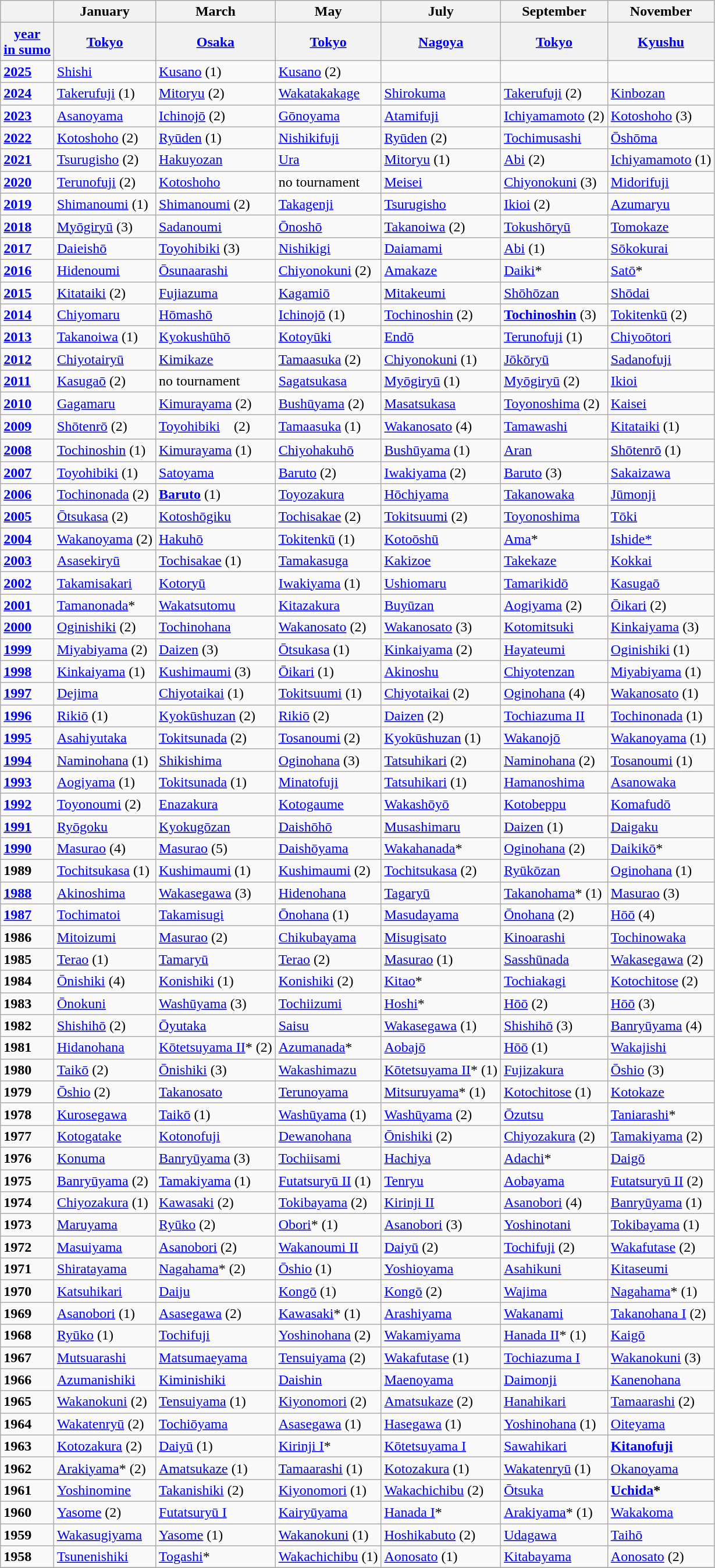<table class="wikitable">
<tr>
<th></th>
<th>January</th>
<th>March</th>
<th>May</th>
<th>July</th>
<th>September</th>
<th>November</th>
</tr>
<tr>
<th><a href='#'>year<br>in sumo</a></th>
<th><a href='#'>Tokyo</a></th>
<th><a href='#'>Osaka</a></th>
<th><a href='#'>Tokyo</a></th>
<th><a href='#'>Nagoya</a></th>
<th><a href='#'>Tokyo</a></th>
<th><a href='#'>Kyushu</a></th>
</tr>
<tr>
<td><strong><a href='#'>2025</a></strong></td>
<td><a href='#'>Shishi</a></td>
<td><a href='#'>Kusano</a> (1)</td>
<td><a href='#'>Kusano</a> (2)</td>
<td></td>
<td></td>
<td></td>
</tr>
<tr>
<td><strong><a href='#'>2024</a></strong></td>
<td><a href='#'>Takerufuji</a> (1)</td>
<td><a href='#'>Mitoryu</a> (2)</td>
<td><a href='#'>Wakatakakage</a></td>
<td><a href='#'>Shirokuma</a></td>
<td><a href='#'>Takerufuji</a> (2)</td>
<td><a href='#'>Kinbozan</a></td>
</tr>
<tr>
<td><strong><a href='#'>2023</a></strong></td>
<td><a href='#'>Asanoyama</a></td>
<td><a href='#'>Ichinojō</a> (2)</td>
<td><a href='#'>Gōnoyama</a></td>
<td><a href='#'>Atamifuji</a></td>
<td><a href='#'>Ichiyamamoto</a> (2)</td>
<td><a href='#'>Kotoshoho</a> (3)</td>
</tr>
<tr>
<td><strong><a href='#'>2022</a></strong></td>
<td><a href='#'>Kotoshoho</a> (2)</td>
<td><a href='#'>Ryūden</a> (1)</td>
<td><a href='#'>Nishikifuji</a></td>
<td><a href='#'>Ryūden</a> (2)</td>
<td><a href='#'>Tochimusashi</a></td>
<td><a href='#'>Ōshōma</a></td>
</tr>
<tr>
<td><strong><a href='#'>2021</a></strong></td>
<td><a href='#'>Tsurugisho</a> (2)</td>
<td><a href='#'>Hakuyozan</a></td>
<td><a href='#'>Ura</a></td>
<td><a href='#'>Mitoryu</a> (1)</td>
<td><a href='#'>Abi</a> (2)</td>
<td><a href='#'>Ichiyamamoto</a> (1)</td>
</tr>
<tr>
<td><strong><a href='#'>2020</a></strong></td>
<td><a href='#'>Terunofuji</a> (2)</td>
<td><a href='#'>Kotoshoho</a></td>
<td>no tournament</td>
<td><a href='#'>Meisei</a></td>
<td><a href='#'>Chiyonokuni</a> (3)</td>
<td><a href='#'>Midorifuji</a></td>
</tr>
<tr>
<td><strong><a href='#'>2019</a></strong></td>
<td><a href='#'>Shimanoumi</a> (1)</td>
<td><a href='#'>Shimanoumi</a> (2)</td>
<td><a href='#'>Takagenji</a></td>
<td><a href='#'>Tsurugisho</a></td>
<td><a href='#'>Ikioi</a> (2)</td>
<td><a href='#'>Azumaryu</a></td>
</tr>
<tr>
<td><strong><a href='#'>2018</a></strong></td>
<td><a href='#'>Myōgiryū</a> (3)</td>
<td><a href='#'>Sadanoumi</a></td>
<td><a href='#'>Ōnoshō</a></td>
<td><a href='#'>Takanoiwa</a> (2)</td>
<td><a href='#'>Tokushōryū</a></td>
<td><a href='#'>Tomokaze</a></td>
</tr>
<tr>
<td><strong><a href='#'>2017</a></strong></td>
<td><a href='#'>Daieishō</a></td>
<td><a href='#'>Toyohibiki</a> (3)</td>
<td><a href='#'>Nishikigi</a></td>
<td><a href='#'>Daiamami</a></td>
<td><a href='#'>Abi</a> (1)</td>
<td><a href='#'>Sōkokurai</a></td>
</tr>
<tr>
<td><strong><a href='#'>2016</a></strong></td>
<td><a href='#'>Hidenoumi</a></td>
<td><a href='#'>Ōsunaarashi</a></td>
<td><a href='#'>Chiyonokuni</a> (2)</td>
<td><a href='#'>Amakaze</a></td>
<td><a href='#'>Daiki</a>*</td>
<td><a href='#'>Satō</a>*</td>
</tr>
<tr>
<td><strong><a href='#'>2015</a></strong></td>
<td><a href='#'>Kitataiki</a> (2)</td>
<td><a href='#'>Fujiazuma</a></td>
<td><a href='#'>Kagamiō</a></td>
<td><a href='#'>Mitakeumi</a></td>
<td><a href='#'>Shōhōzan</a></td>
<td><a href='#'>Shōdai</a></td>
</tr>
<tr>
<td><strong><a href='#'>2014</a></strong></td>
<td><a href='#'>Chiyomaru</a></td>
<td><a href='#'>Hōmashō</a></td>
<td><a href='#'>Ichinojō</a> (1)</td>
<td><a href='#'>Tochinoshin</a> (2)</td>
<td><strong><a href='#'>Tochinoshin</a></strong> (3)</td>
<td><a href='#'>Tokitenkū</a> (2)</td>
</tr>
<tr>
<td><strong><a href='#'>2013</a></strong></td>
<td><a href='#'>Takanoiwa</a> (1)</td>
<td><a href='#'>Kyokushūhō</a></td>
<td><a href='#'>Kotoyūki</a></td>
<td><a href='#'>Endō</a></td>
<td><a href='#'>Terunofuji</a> (1)</td>
<td><a href='#'>Chiyoōtori</a></td>
</tr>
<tr>
<td><strong><a href='#'>2012</a></strong></td>
<td><a href='#'>Chiyotairyū</a></td>
<td><a href='#'>Kimikaze</a></td>
<td><a href='#'>Tamaasuka</a> (2)</td>
<td><a href='#'>Chiyonokuni</a> (1)</td>
<td><a href='#'>Jōkōryū</a></td>
<td><a href='#'>Sadanofuji</a></td>
</tr>
<tr>
<td><strong><a href='#'>2011</a></strong></td>
<td><a href='#'>Kasugaō</a> (2)</td>
<td>no tournament</td>
<td><a href='#'>Sagatsukasa</a></td>
<td><a href='#'>Myōgiryū</a> (1)</td>
<td><a href='#'>Myōgiryū</a> (2)</td>
<td><a href='#'>Ikioi</a></td>
</tr>
<tr>
<td><strong><a href='#'>2010</a></strong></td>
<td><a href='#'>Gagamaru</a></td>
<td><a href='#'>Kimurayama</a> (2)</td>
<td><a href='#'>Bushūyama</a> (2)</td>
<td><a href='#'>Masatsukasa</a></td>
<td><a href='#'>Toyonoshima</a> (2)</td>
<td><a href='#'>Kaisei</a></td>
</tr>
<tr>
<td><strong><a href='#'>2009</a></strong></td>
<td><a href='#'>Shōtenrō</a> (2)</td>
<td><a href='#'>Toyohibiki</a>　(2)</td>
<td><a href='#'>Tamaasuka</a> (1)</td>
<td><a href='#'>Wakanosato</a> (4)</td>
<td><a href='#'>Tamawashi</a></td>
<td><a href='#'>Kitataiki</a> (1)</td>
</tr>
<tr>
<td><strong><a href='#'>2008</a></strong></td>
<td><a href='#'>Tochinoshin</a> (1)</td>
<td><a href='#'>Kimurayama</a> (1)</td>
<td><a href='#'>Chiyohakuhō</a></td>
<td><a href='#'>Bushūyama</a> (1)</td>
<td><a href='#'>Aran</a></td>
<td><a href='#'>Shōtenrō</a> (1)</td>
</tr>
<tr>
<td><strong><a href='#'>2007</a></strong></td>
<td><a href='#'>Toyohibiki</a> (1)</td>
<td><a href='#'>Satoyama</a></td>
<td><a href='#'>Baruto</a> (2)</td>
<td><a href='#'>Iwakiyama</a> (2)</td>
<td><a href='#'>Baruto</a> (3)</td>
<td><a href='#'>Sakaizawa</a></td>
</tr>
<tr>
<td><strong><a href='#'>2006</a></strong></td>
<td><a href='#'>Tochinonada</a> (2)</td>
<td><strong><a href='#'>Baruto</a></strong> (1)</td>
<td><a href='#'>Toyozakura</a></td>
<td><a href='#'>Hōchiyama</a></td>
<td><a href='#'>Takanowaka</a></td>
<td><a href='#'>Jūmonji</a></td>
</tr>
<tr>
<td><strong><a href='#'>2005</a></strong></td>
<td><a href='#'>Ōtsukasa</a> (2)</td>
<td><a href='#'>Kotoshōgiku</a></td>
<td><a href='#'>Tochisakae</a> (2)</td>
<td><a href='#'>Tokitsuumi</a> (2)</td>
<td><a href='#'>Toyonoshima</a></td>
<td><a href='#'>Tōki</a></td>
</tr>
<tr>
<td><strong><a href='#'>2004</a></strong></td>
<td><a href='#'>Wakanoyama</a> (2)</td>
<td><a href='#'>Hakuhō</a></td>
<td><a href='#'>Tokitenkū</a> (1)</td>
<td><a href='#'>Kotoōshū</a></td>
<td><a href='#'>Ama</a>*</td>
<td><a href='#'>Ishide*</a></td>
</tr>
<tr>
<td><strong><a href='#'>2003</a></strong></td>
<td><a href='#'>Asasekiryū</a></td>
<td><a href='#'>Tochisakae</a> (1)</td>
<td><a href='#'>Tamakasuga</a></td>
<td><a href='#'>Kakizoe</a></td>
<td><a href='#'>Takekaze</a></td>
<td><a href='#'>Kokkai</a></td>
</tr>
<tr>
<td><strong><a href='#'>2002</a></strong></td>
<td><a href='#'>Takamisakari</a></td>
<td><a href='#'>Kotoryū</a></td>
<td><a href='#'>Iwakiyama</a> (1)</td>
<td><a href='#'>Ushiomaru</a></td>
<td><a href='#'>Tamarikidō</a></td>
<td><a href='#'>Kasugaō</a></td>
</tr>
<tr>
<td><strong><a href='#'>2001</a></strong></td>
<td><a href='#'>Tamanonada</a>*</td>
<td><a href='#'>Wakatsutomu</a></td>
<td><a href='#'>Kitazakura</a></td>
<td><a href='#'>Buyūzan</a></td>
<td><a href='#'>Aogiyama</a> (2)</td>
<td><a href='#'>Ōikari</a> (2)</td>
</tr>
<tr>
<td><strong><a href='#'>2000</a></strong></td>
<td><a href='#'>Oginishiki</a> (2)</td>
<td><a href='#'>Tochinohana</a></td>
<td><a href='#'>Wakanosato</a> (2)</td>
<td><a href='#'>Wakanosato</a> (3)</td>
<td><a href='#'>Kotomitsuki</a></td>
<td><a href='#'>Kinkaiyama</a> (3)</td>
</tr>
<tr>
<td><strong><a href='#'>1999</a></strong></td>
<td><a href='#'>Miyabiyama</a> (2)</td>
<td><a href='#'>Daizen</a> (3)</td>
<td><a href='#'>Ōtsukasa</a> (1)</td>
<td><a href='#'>Kinkaiyama</a> (2)</td>
<td><a href='#'>Hayateumi</a></td>
<td><a href='#'>Oginishiki</a> (1)</td>
</tr>
<tr>
<td><strong><a href='#'>1998</a></strong></td>
<td><a href='#'>Kinkaiyama</a> (1)</td>
<td><a href='#'>Kushimaumi</a> (3)</td>
<td><a href='#'>Ōikari</a> (1)</td>
<td><a href='#'>Akinoshu</a></td>
<td><a href='#'>Chiyotenzan</a></td>
<td><a href='#'>Miyabiyama</a> (1)</td>
</tr>
<tr>
<td><strong><a href='#'>1997</a></strong></td>
<td><a href='#'>Dejima</a></td>
<td><a href='#'>Chiyotaikai</a> (1)</td>
<td><a href='#'>Tokitsuumi</a> (1)</td>
<td><a href='#'>Chiyotaikai</a> (2)</td>
<td><a href='#'>Oginohana</a> (4)</td>
<td><a href='#'>Wakanosato</a> (1)</td>
</tr>
<tr>
<td><strong><a href='#'>1996</a></strong></td>
<td><a href='#'>Rikiō</a> (1)</td>
<td><a href='#'>Kyokūshuzan</a> (2)</td>
<td><a href='#'>Rikiō</a> (2)</td>
<td><a href='#'>Daizen</a> (2)</td>
<td><a href='#'>Tochiazuma II</a></td>
<td><a href='#'>Tochinonada</a> (1)</td>
</tr>
<tr>
<td><strong><a href='#'>1995</a></strong></td>
<td><a href='#'>Asahiyutaka</a></td>
<td><a href='#'>Tokitsunada</a> (2)</td>
<td><a href='#'>Tosanoumi</a> (2)</td>
<td><a href='#'>Kyokūshuzan</a> (1)</td>
<td><a href='#'>Wakanojō</a></td>
<td><a href='#'>Wakanoyama</a> (1)</td>
</tr>
<tr>
<td><strong><a href='#'>1994</a></strong></td>
<td><a href='#'>Naminohana</a> (1)</td>
<td><a href='#'>Shikishima</a></td>
<td><a href='#'>Oginohana</a> (3)</td>
<td><a href='#'>Tatsuhikari</a> (2)</td>
<td><a href='#'>Naminohana</a> (2)</td>
<td><a href='#'>Tosanoumi</a> (1)</td>
</tr>
<tr>
<td><strong><a href='#'>1993</a></strong></td>
<td><a href='#'>Aogiyama</a> (1)</td>
<td><a href='#'>Tokitsunada</a> (1)</td>
<td><a href='#'>Minatofuji</a></td>
<td><a href='#'>Tatsuhikari</a> (1)</td>
<td><a href='#'>Hamanoshima</a></td>
<td><a href='#'>Asanowaka</a></td>
</tr>
<tr>
<td><strong><a href='#'>1992</a></strong></td>
<td><a href='#'>Toyonoumi</a> (2)</td>
<td><a href='#'>Enazakura</a></td>
<td><a href='#'>Kotogaume</a></td>
<td><a href='#'>Wakashōyō</a></td>
<td><a href='#'>Kotobeppu</a></td>
<td><a href='#'>Komafudō</a></td>
</tr>
<tr>
<td><strong><a href='#'>1991</a></strong></td>
<td><a href='#'>Ryōgoku</a></td>
<td><a href='#'>Kyokugōzan</a></td>
<td><a href='#'>Daishōhō</a></td>
<td><a href='#'>Musashimaru</a></td>
<td><a href='#'>Daizen</a> (1)</td>
<td><a href='#'>Daigaku</a></td>
</tr>
<tr>
<td><strong><a href='#'>1990</a></strong></td>
<td><a href='#'>Masurao</a> (4)</td>
<td><a href='#'>Masurao</a> (5)</td>
<td><a href='#'>Daishōyama</a></td>
<td><a href='#'>Wakahanada</a>*</td>
<td><a href='#'>Oginohana</a> (2)</td>
<td><a href='#'>Daikikō</a>*</td>
</tr>
<tr>
<td><strong>1989</strong></td>
<td><a href='#'>Tochitsukasa</a> (1)</td>
<td><a href='#'>Kushimaumi</a> (1)</td>
<td><a href='#'>Kushimaumi</a> (2)</td>
<td><a href='#'>Tochitsukasa</a> (2)</td>
<td><a href='#'>Ryūkōzan</a></td>
<td><a href='#'>Oginohana</a> (1)</td>
</tr>
<tr>
<td><strong><a href='#'>1988</a></strong></td>
<td><a href='#'>Akinoshima</a></td>
<td><a href='#'>Wakasegawa</a> (3)</td>
<td><a href='#'>Hidenohana</a></td>
<td><a href='#'>Tagaryū</a></td>
<td><a href='#'>Takanohama</a>* (1)</td>
<td><a href='#'>Masurao</a> (3)</td>
</tr>
<tr>
<td><strong><a href='#'>1987</a></strong></td>
<td><a href='#'>Tochimatoi</a></td>
<td><a href='#'>Takamisugi</a></td>
<td><a href='#'>Ōnohana</a> (1)</td>
<td><a href='#'>Masudayama</a></td>
<td><a href='#'>Ōnohana</a> (2)</td>
<td><a href='#'>Hōō</a> (4)</td>
</tr>
<tr>
<td><strong>1986</strong></td>
<td><a href='#'>Mitoizumi</a></td>
<td><a href='#'>Masurao</a> (2)</td>
<td><a href='#'>Chikubayama</a></td>
<td><a href='#'>Misugisato</a></td>
<td><a href='#'>Kinoarashi</a></td>
<td><a href='#'>Tochinowaka</a></td>
</tr>
<tr>
<td><strong>1985</strong></td>
<td><a href='#'>Terao</a> (1)</td>
<td><a href='#'>Tamaryū</a></td>
<td><a href='#'>Terao</a> (2)</td>
<td><a href='#'>Masurao</a> (1)</td>
<td><a href='#'>Sasshūnada</a></td>
<td><a href='#'>Wakasegawa</a> (2)</td>
</tr>
<tr>
<td><strong>1984</strong></td>
<td><a href='#'>Ōnishiki</a> (4)</td>
<td><a href='#'>Konishiki</a> (1)</td>
<td><a href='#'>Konishiki</a> (2)</td>
<td><a href='#'>Kitao</a>*</td>
<td><a href='#'>Tochiakagi</a></td>
<td><a href='#'>Kotochitose</a> (2)</td>
</tr>
<tr>
<td><strong>1983</strong></td>
<td><a href='#'>Ōnokuni</a></td>
<td><a href='#'>Washūyama</a> (3)</td>
<td><a href='#'>Tochiizumi</a></td>
<td><a href='#'>Hoshi</a>*</td>
<td><a href='#'>Hōō</a> (2)</td>
<td><a href='#'>Hōō</a> (3)</td>
</tr>
<tr>
<td><strong>1982</strong></td>
<td><a href='#'>Shishihō</a> (2)</td>
<td><a href='#'>Ōyutaka</a></td>
<td><a href='#'>Saisu</a></td>
<td><a href='#'>Wakasegawa</a> (1)</td>
<td><a href='#'>Shishihō</a> (3)</td>
<td><a href='#'>Banryūyama</a> (4)</td>
</tr>
<tr>
<td><strong>1981</strong></td>
<td><a href='#'>Hidanohana</a></td>
<td><a href='#'>Kōtetsuyama II</a>* (2)</td>
<td><a href='#'>Azumanada</a>*</td>
<td><a href='#'>Aobajō</a></td>
<td><a href='#'>Hōō</a> (1)</td>
<td><a href='#'>Wakajishi</a></td>
</tr>
<tr>
<td><strong>1980</strong></td>
<td><a href='#'>Taikō</a> (2)</td>
<td><a href='#'>Ōnishiki</a> (3)</td>
<td><a href='#'>Wakashimazu</a></td>
<td><a href='#'>Kōtetsuyama II</a>* (1)</td>
<td><a href='#'>Fujizakura</a></td>
<td><a href='#'>Ōshio</a> (3)</td>
</tr>
<tr>
<td><strong>1979</strong></td>
<td><a href='#'>Ōshio</a> (2)</td>
<td><a href='#'>Takanosato</a></td>
<td><a href='#'>Terunoyama</a></td>
<td><a href='#'>Mitsuruyama</a>* (1)</td>
<td><a href='#'>Kotochitose</a> (1)</td>
<td><a href='#'>Kotokaze</a></td>
</tr>
<tr>
<td><strong>1978</strong></td>
<td><a href='#'>Kurosegawa</a></td>
<td><a href='#'>Taikō</a> (1)</td>
<td><a href='#'>Washūyama</a> (1)</td>
<td><a href='#'>Washūyama</a> (2)</td>
<td><a href='#'>Ōzutsu</a></td>
<td><a href='#'>Taniarashi</a>*</td>
</tr>
<tr>
<td><strong>1977</strong></td>
<td><a href='#'>Kotogatake</a></td>
<td><a href='#'>Kotonofuji</a></td>
<td><a href='#'>Dewanohana</a></td>
<td><a href='#'>Ōnishiki</a> (2)</td>
<td><a href='#'>Chiyozakura</a> (2)</td>
<td><a href='#'>Tamakiyama</a> (2)</td>
</tr>
<tr>
<td><strong>1976</strong></td>
<td><a href='#'>Konuma</a></td>
<td><a href='#'>Banryūyama</a> (3)</td>
<td><a href='#'>Tochiisami</a></td>
<td><a href='#'>Hachiya</a></td>
<td><a href='#'>Adachi</a>*</td>
<td><a href='#'>Daigō</a></td>
</tr>
<tr>
<td><strong>1975</strong></td>
<td><a href='#'>Banryūyama</a> (2)</td>
<td><a href='#'>Tamakiyama</a> (1)</td>
<td><a href='#'>Futatsuryū II</a> (1)</td>
<td><a href='#'>Tenryu</a></td>
<td><a href='#'>Aobayama</a></td>
<td><a href='#'>Futatsuryū II</a> (2)</td>
</tr>
<tr>
<td><strong>1974</strong></td>
<td><a href='#'>Chiyozakura</a> (1)</td>
<td><a href='#'>Kawasaki</a> (2)</td>
<td><a href='#'>Tokibayama</a> (2)</td>
<td><a href='#'>Kirinji II</a></td>
<td><a href='#'>Asanobori</a> (4)</td>
<td><a href='#'>Banryūyama</a> (1)</td>
</tr>
<tr>
<td><strong>1973</strong></td>
<td><a href='#'>Maruyama</a></td>
<td><a href='#'>Ryūko</a> (2)</td>
<td><a href='#'>Obori</a>* (1)</td>
<td><a href='#'>Asanobori</a> (3)</td>
<td><a href='#'>Yoshinotani</a></td>
<td><a href='#'>Tokibayama</a> (1)</td>
</tr>
<tr>
<td><strong>1972</strong></td>
<td><a href='#'>Masuiyama</a></td>
<td><a href='#'>Asanobori</a> (2)</td>
<td><a href='#'>Wakanoumi II</a></td>
<td><a href='#'>Daiyū</a> (2)</td>
<td><a href='#'>Tochifuji</a> (2)</td>
<td><a href='#'>Wakafutase</a> (2)</td>
</tr>
<tr>
<td><strong>1971</strong></td>
<td><a href='#'>Shiratayama</a></td>
<td><a href='#'>Nagahama</a>* (2)</td>
<td><a href='#'>Ōshio</a> (1)</td>
<td><a href='#'>Yoshioyama</a></td>
<td><a href='#'>Asahikuni</a></td>
<td><a href='#'>Kitaseumi</a></td>
</tr>
<tr>
<td><strong>1970</strong></td>
<td><a href='#'>Katsuhikari</a></td>
<td><a href='#'>Daiju</a></td>
<td><a href='#'>Kongō</a> (1)</td>
<td><a href='#'>Kongō</a> (2)</td>
<td><a href='#'>Wajima</a></td>
<td><a href='#'>Nagahama</a>* (1)</td>
</tr>
<tr>
<td><strong>1969</strong></td>
<td><a href='#'>Asanobori</a> (1)</td>
<td><a href='#'>Asasegawa</a> (2)</td>
<td><a href='#'>Kawasaki</a>* (1)</td>
<td><a href='#'>Arashiyama</a></td>
<td><a href='#'>Wakanami</a></td>
<td><a href='#'>Takanohana I</a> (2)</td>
</tr>
<tr>
<td><strong>1968</strong></td>
<td><a href='#'>Ryūko</a> (1)</td>
<td><a href='#'>Tochifuji</a></td>
<td><a href='#'>Yoshinohana</a> (2)</td>
<td><a href='#'>Wakamiyama</a></td>
<td><a href='#'>Hanada II</a>* (1)</td>
<td><a href='#'>Kaigō</a></td>
</tr>
<tr>
<td><strong>1967</strong></td>
<td><a href='#'>Mutsuarashi</a></td>
<td><a href='#'>Matsumaeyama</a></td>
<td><a href='#'>Tensuiyama</a> (2)</td>
<td><a href='#'>Wakafutase</a> (1)</td>
<td><a href='#'>Tochiazuma I</a></td>
<td><a href='#'>Wakanokuni</a> (3)</td>
</tr>
<tr>
<td><strong>1966</strong></td>
<td><a href='#'>Azumanishiki</a></td>
<td><a href='#'>Kiminishiki</a></td>
<td><a href='#'>Daishin</a></td>
<td><a href='#'>Maenoyama</a></td>
<td><a href='#'>Daimonji</a></td>
<td><a href='#'>Kanenohana</a></td>
</tr>
<tr>
<td><strong>1965</strong></td>
<td><a href='#'>Wakanokuni</a> (2)</td>
<td><a href='#'>Tensuiyama</a> (1)</td>
<td><a href='#'>Kiyonomori</a> (2)</td>
<td><a href='#'>Amatsukaze</a> (2)</td>
<td><a href='#'>Hanahikari</a></td>
<td><a href='#'>Tamaarashi</a> (2)</td>
</tr>
<tr>
<td><strong>1964</strong></td>
<td><a href='#'>Wakatenryū</a> (2)</td>
<td><a href='#'>Tochiōyama</a></td>
<td><a href='#'>Asasegawa</a> (1)</td>
<td><a href='#'>Hasegawa</a> (1)</td>
<td><a href='#'>Yoshinohana</a> (1)</td>
<td><a href='#'>Oiteyama</a></td>
</tr>
<tr>
<td><strong>1963</strong></td>
<td><a href='#'>Kotozakura</a> (2)</td>
<td><a href='#'>Daiyū</a> (1)</td>
<td><a href='#'>Kirinji I</a>*</td>
<td><a href='#'>Kōtetsuyama I</a></td>
<td><a href='#'>Sawahikari</a></td>
<td><strong><a href='#'>Kitanofuji</a></strong></td>
</tr>
<tr>
<td><strong>1962</strong></td>
<td><a href='#'>Arakiyama</a>* (2)</td>
<td><a href='#'>Amatsukaze</a> (1)</td>
<td><a href='#'>Tamaarashi</a> (1)</td>
<td><a href='#'>Kotozakura</a> (1)</td>
<td><a href='#'>Wakatenryū</a> (1)</td>
<td><a href='#'>Okanoyama</a></td>
</tr>
<tr>
<td><strong>1961</strong></td>
<td><a href='#'>Yoshinomine</a></td>
<td><a href='#'>Takanishiki</a> (2)</td>
<td><a href='#'>Kiyonomori</a> (1)</td>
<td><a href='#'>Wakachichibu</a> (2)</td>
<td><a href='#'>Ōtsuka</a></td>
<td><strong><a href='#'>Uchida</a>*</strong></td>
</tr>
<tr>
<td><strong>1960</strong></td>
<td><a href='#'>Yasome</a> (2)</td>
<td><a href='#'>Futatsuryū I</a></td>
<td><a href='#'>Kairyūyama</a></td>
<td><a href='#'>Hanada I</a>*</td>
<td><a href='#'>Arakiyama</a>* (1)</td>
<td><a href='#'>Wakakoma</a></td>
</tr>
<tr>
<td><strong>1959</strong></td>
<td><a href='#'>Wakasugiyama</a></td>
<td><a href='#'>Yasome</a> (1)</td>
<td><a href='#'>Wakanokuni</a> (1)</td>
<td><a href='#'>Hoshikabuto</a> (2)</td>
<td><a href='#'>Udagawa</a></td>
<td><a href='#'>Taihō</a></td>
</tr>
<tr>
<td><strong>1958</strong></td>
<td><a href='#'>Tsunenishiki</a></td>
<td><a href='#'>Togashi</a>*</td>
<td><a href='#'>Wakachichibu</a> (1)</td>
<td><a href='#'>Aonosato</a> (1)</td>
<td><a href='#'>Kitabayama</a></td>
<td><a href='#'>Aonosato</a> (2)</td>
</tr>
<tr>
</tr>
</table>
